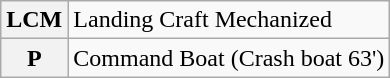<table class="wikitable">
<tr>
<th>LCM</th>
<td>Landing Craft Mechanized</td>
</tr>
<tr>
<th>P</th>
<td>Command Boat (Crash boat 63')</td>
</tr>
</table>
